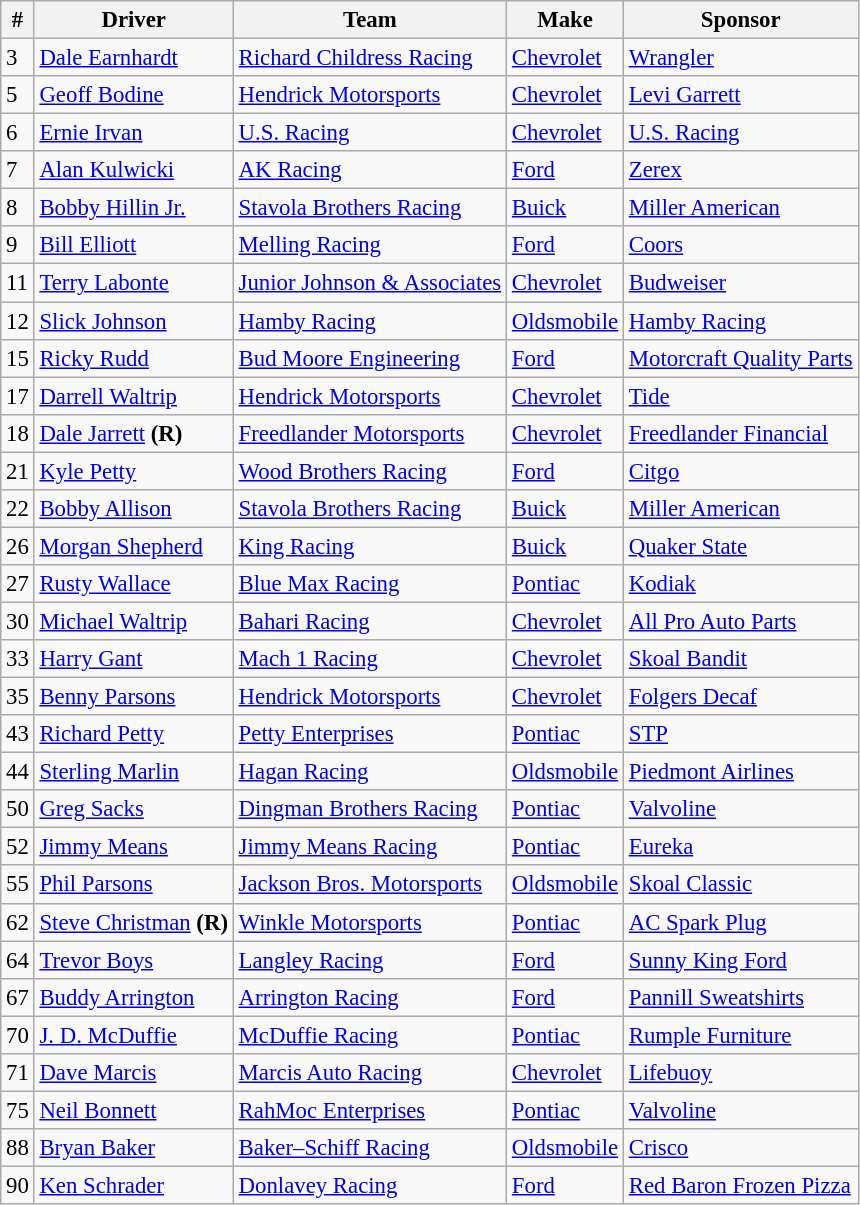<table class="wikitable" style="font-size:95%">
<tr>
<th>#</th>
<th>Driver</th>
<th>Team</th>
<th>Make</th>
<th>Sponsor</th>
</tr>
<tr>
<td>3</td>
<td><a href='#'>Dale Earnhardt</a></td>
<td><a href='#'>Richard Childress Racing</a></td>
<td><a href='#'>Chevrolet</a></td>
<td><a href='#'>Wrangler</a></td>
</tr>
<tr>
<td>5</td>
<td><a href='#'>Geoff Bodine</a></td>
<td><a href='#'>Hendrick Motorsports</a></td>
<td><a href='#'>Chevrolet</a></td>
<td><a href='#'>Levi Garrett</a></td>
</tr>
<tr>
<td>6</td>
<td><a href='#'>Ernie Irvan</a></td>
<td><a href='#'>U.S. Racing</a></td>
<td><a href='#'>Chevrolet</a></td>
<td><a href='#'>U.S. Racing</a></td>
</tr>
<tr>
<td>7</td>
<td><a href='#'>Alan Kulwicki</a></td>
<td><a href='#'>AK Racing</a></td>
<td><a href='#'>Ford</a></td>
<td><a href='#'>Zerex</a></td>
</tr>
<tr>
<td>8</td>
<td><a href='#'>Bobby Hillin Jr.</a></td>
<td><a href='#'>Stavola Brothers Racing</a></td>
<td><a href='#'>Buick</a></td>
<td><a href='#'>Miller American</a></td>
</tr>
<tr>
<td>9</td>
<td><a href='#'>Bill Elliott</a></td>
<td><a href='#'>Melling Racing</a></td>
<td><a href='#'>Ford</a></td>
<td><a href='#'>Coors</a></td>
</tr>
<tr>
<td>11</td>
<td><a href='#'>Terry Labonte</a></td>
<td><a href='#'>Junior Johnson & Associates</a></td>
<td><a href='#'>Chevrolet</a></td>
<td><a href='#'>Budweiser</a></td>
</tr>
<tr>
<td>12</td>
<td><a href='#'>Slick Johnson</a></td>
<td><a href='#'>Hamby Racing</a></td>
<td><a href='#'>Oldsmobile</a></td>
<td><a href='#'>Hamby Racing</a></td>
</tr>
<tr>
<td>15</td>
<td><a href='#'>Ricky Rudd</a></td>
<td><a href='#'>Bud Moore Engineering</a></td>
<td><a href='#'>Ford</a></td>
<td><a href='#'>Motorcraft Quality Parts</a></td>
</tr>
<tr>
<td>17</td>
<td><a href='#'>Darrell Waltrip</a></td>
<td><a href='#'>Hendrick Motorsports</a></td>
<td><a href='#'>Chevrolet</a></td>
<td><a href='#'>Tide</a></td>
</tr>
<tr>
<td>18</td>
<td><a href='#'>Dale Jarrett</a> <strong>(R)</strong></td>
<td><a href='#'>Freedlander Motorsports</a></td>
<td><a href='#'>Chevrolet</a></td>
<td><a href='#'>Freedlander Financial</a></td>
</tr>
<tr>
<td>21</td>
<td><a href='#'>Kyle Petty</a></td>
<td><a href='#'>Wood Brothers Racing</a></td>
<td><a href='#'>Ford</a></td>
<td><a href='#'>Citgo</a></td>
</tr>
<tr>
<td>22</td>
<td><a href='#'>Bobby Allison</a></td>
<td><a href='#'>Stavola Brothers Racing</a></td>
<td><a href='#'>Buick</a></td>
<td><a href='#'>Miller American</a></td>
</tr>
<tr>
<td>26</td>
<td><a href='#'>Morgan Shepherd</a></td>
<td><a href='#'>King Racing</a></td>
<td><a href='#'>Buick</a></td>
<td><a href='#'>Quaker State</a></td>
</tr>
<tr>
<td>27</td>
<td><a href='#'>Rusty Wallace</a></td>
<td><a href='#'>Blue Max Racing</a></td>
<td><a href='#'>Pontiac</a></td>
<td><a href='#'>Kodiak</a></td>
</tr>
<tr>
<td>30</td>
<td><a href='#'>Michael Waltrip</a></td>
<td><a href='#'>Bahari Racing</a></td>
<td><a href='#'>Chevrolet</a></td>
<td><a href='#'>All Pro Auto Parts</a></td>
</tr>
<tr>
<td>33</td>
<td><a href='#'>Harry Gant</a></td>
<td><a href='#'>Mach 1 Racing</a></td>
<td><a href='#'>Chevrolet</a></td>
<td><a href='#'>Skoal Bandit</a></td>
</tr>
<tr>
<td>35</td>
<td><a href='#'>Benny Parsons</a></td>
<td><a href='#'>Hendrick Motorsports</a></td>
<td><a href='#'>Chevrolet</a></td>
<td><a href='#'>Folgers Decaf</a></td>
</tr>
<tr>
<td>43</td>
<td><a href='#'>Richard Petty</a></td>
<td><a href='#'>Petty Enterprises</a></td>
<td><a href='#'>Pontiac</a></td>
<td><a href='#'>STP</a></td>
</tr>
<tr>
<td>44</td>
<td><a href='#'>Sterling Marlin</a></td>
<td><a href='#'>Hagan Racing</a></td>
<td><a href='#'>Oldsmobile</a></td>
<td><a href='#'>Piedmont Airlines</a></td>
</tr>
<tr>
<td>50</td>
<td><a href='#'>Greg Sacks</a></td>
<td><a href='#'>Dingman Brothers Racing</a></td>
<td><a href='#'>Pontiac</a></td>
<td><a href='#'>Valvoline</a></td>
</tr>
<tr>
<td>52</td>
<td><a href='#'>Jimmy Means</a></td>
<td><a href='#'>Jimmy Means Racing</a></td>
<td><a href='#'>Pontiac</a></td>
<td><a href='#'>Eureka</a></td>
</tr>
<tr>
<td>55</td>
<td><a href='#'>Phil Parsons</a></td>
<td><a href='#'>Jackson Bros. Motorsports</a></td>
<td><a href='#'>Oldsmobile</a></td>
<td><a href='#'>Skoal Classic</a></td>
</tr>
<tr>
<td>62</td>
<td><a href='#'>Steve Christman</a> <strong>(R)</strong></td>
<td><a href='#'>Winkle Motorsports</a></td>
<td><a href='#'>Pontiac</a></td>
<td><a href='#'>AC Spark Plug</a></td>
</tr>
<tr>
<td>64</td>
<td><a href='#'>Trevor Boys</a></td>
<td><a href='#'>Langley Racing</a></td>
<td><a href='#'>Ford</a></td>
<td><a href='#'>Sunny King Ford</a></td>
</tr>
<tr>
<td>67</td>
<td><a href='#'>Buddy Arrington</a></td>
<td><a href='#'>Arrington Racing</a></td>
<td><a href='#'>Ford</a></td>
<td><a href='#'>Pannill Sweatshirts</a></td>
</tr>
<tr>
<td>70</td>
<td><a href='#'>J. D. McDuffie</a></td>
<td><a href='#'>McDuffie Racing</a></td>
<td><a href='#'>Pontiac</a></td>
<td><a href='#'>Rumple Furniture</a></td>
</tr>
<tr>
<td>71</td>
<td><a href='#'>Dave Marcis</a></td>
<td><a href='#'>Marcis Auto Racing</a></td>
<td><a href='#'>Chevrolet</a></td>
<td><a href='#'>Lifebuoy</a></td>
</tr>
<tr>
<td>75</td>
<td><a href='#'>Neil Bonnett</a></td>
<td><a href='#'>RahMoc Enterprises</a></td>
<td><a href='#'>Pontiac</a></td>
<td><a href='#'>Valvoline</a></td>
</tr>
<tr>
<td>88</td>
<td><a href='#'>Bryan Baker</a></td>
<td><a href='#'>Baker–Schiff Racing</a></td>
<td><a href='#'>Oldsmobile</a></td>
<td><a href='#'>Crisco</a></td>
</tr>
<tr>
<td>90</td>
<td><a href='#'>Ken Schrader</a></td>
<td><a href='#'>Donlavey Racing</a></td>
<td><a href='#'>Ford</a></td>
<td><a href='#'>Red Baron Frozen Pizza</a></td>
</tr>
</table>
